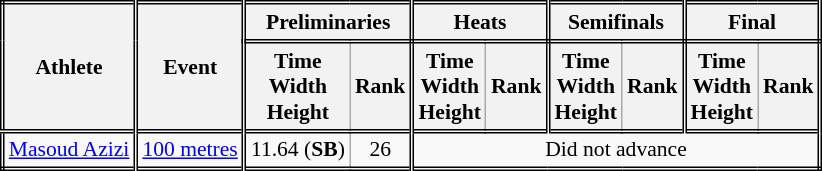<table class=wikitable style="font-size:90%; border: double;">
<tr>
<th rowspan="2" style="border-right:double">Athlete</th>
<th rowspan="2" style="border-right:double">Event</th>
<th colspan="2" style="border-right:double; border-bottom:double;">Preliminaries</th>
<th colspan="2" style="border-right:double; border-bottom:double;">Heats</th>
<th colspan="2" style="border-right:double; border-bottom:double;">Semifinals</th>
<th colspan="2" style="border-right:double; border-bottom:double;">Final</th>
</tr>
<tr>
<th>Time<br>Width<br>Height</th>
<th style="border-right:double">Rank</th>
<th>Time<br>Width<br>Height</th>
<th style="border-right:double">Rank</th>
<th>Time<br>Width<br>Height</th>
<th style="border-right:double">Rank</th>
<th>Time<br>Width<br>Height</th>
<th style="border-right:double">Rank</th>
</tr>
<tr style="border-top: double;">
<td style="border-right:double"><a href='#'>Masoud Azizi</a></td>
<td style="border-right:double"><a href='#'>100 metres</a></td>
<td align=center>11.64 (<strong>SB</strong>)</td>
<td style="border-right:double" align=center>26</td>
<td colspan="6" align=center>Did not advance</td>
</tr>
</table>
